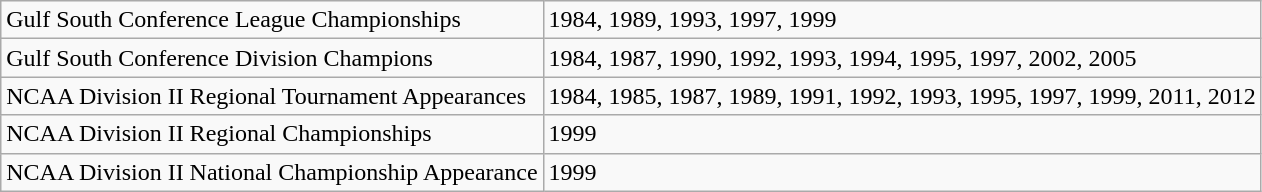<table class="wikitable">
<tr>
<td>Gulf South Conference League Championships</td>
<td>1984, 1989, 1993, 1997, 1999</td>
</tr>
<tr>
<td>Gulf South Conference Division Champions</td>
<td>1984, 1987, 1990, 1992, 1993, 1994, 1995, 1997, 2002, 2005</td>
</tr>
<tr>
<td>NCAA Division II Regional Tournament Appearances</td>
<td>1984, 1985, 1987, 1989, 1991, 1992, 1993, 1995, 1997, 1999, 2011, 2012</td>
</tr>
<tr>
<td>NCAA Division II Regional Championships</td>
<td>1999</td>
</tr>
<tr>
<td>NCAA Division II National Championship Appearance</td>
<td>1999</td>
</tr>
</table>
